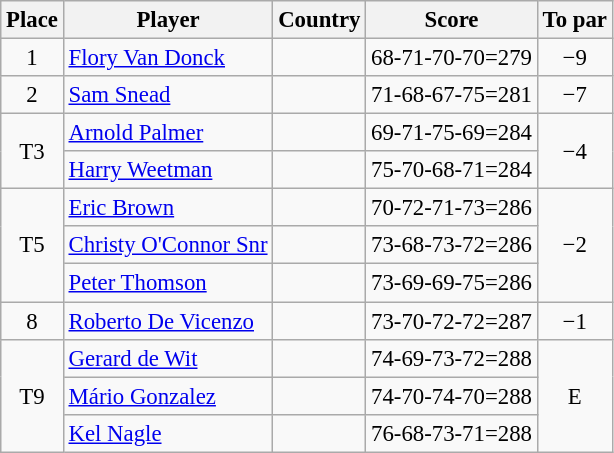<table class="wikitable" style="font-size:95%;">
<tr>
<th>Place</th>
<th>Player</th>
<th>Country</th>
<th>Score</th>
<th>To par</th>
</tr>
<tr>
<td align=center>1</td>
<td><a href='#'>Flory Van Donck</a></td>
<td></td>
<td>68-71-70-70=279</td>
<td align=center>−9</td>
</tr>
<tr>
<td align=center>2</td>
<td><a href='#'>Sam Snead</a></td>
<td></td>
<td>71-68-67-75=281</td>
<td align=center>−7</td>
</tr>
<tr>
<td align=center rowspan=2>T3</td>
<td><a href='#'>Arnold Palmer</a></td>
<td></td>
<td>69-71-75-69=284</td>
<td align=center rowspan=2>−4</td>
</tr>
<tr>
<td><a href='#'>Harry Weetman</a></td>
<td></td>
<td>75-70-68-71=284</td>
</tr>
<tr>
<td align=center rowspan=3>T5</td>
<td><a href='#'>Eric Brown</a></td>
<td></td>
<td>70-72-71-73=286</td>
<td align=center rowspan=3>−2</td>
</tr>
<tr>
<td><a href='#'>Christy O'Connor Snr</a></td>
<td></td>
<td>73-68-73-72=286</td>
</tr>
<tr>
<td><a href='#'>Peter Thomson</a></td>
<td></td>
<td>73-69-69-75=286</td>
</tr>
<tr>
<td align=center>8</td>
<td><a href='#'>Roberto De Vicenzo</a></td>
<td></td>
<td>73-70-72-72=287</td>
<td align=center>−1</td>
</tr>
<tr>
<td rowspan=3 align=center>T9</td>
<td><a href='#'>Gerard de Wit</a></td>
<td></td>
<td>74-69-73-72=288</td>
<td rowspan=3 align=center>E</td>
</tr>
<tr>
<td><a href='#'>Mário Gonzalez</a></td>
<td></td>
<td>74-70-74-70=288</td>
</tr>
<tr>
<td><a href='#'>Kel Nagle</a></td>
<td></td>
<td>76-68-73-71=288</td>
</tr>
</table>
